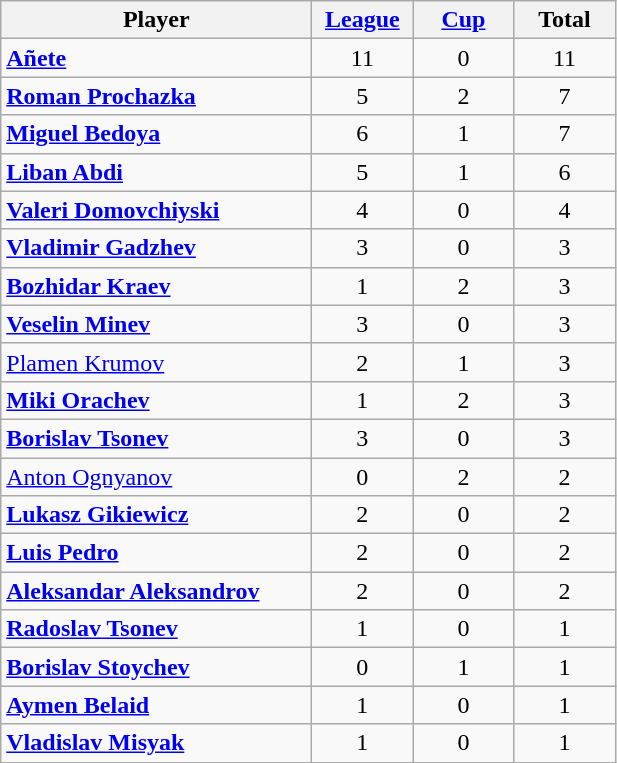<table class="wikitable sortable">
<tr>
<th width=200>Player</th>
<th width=60><a href='#'>League</a></th>
<th width=60><a href='#'>Cup</a></th>
<th width=60>Total</th>
</tr>
<tr>
<td> <strong><a href='#'>Añete</a></strong></td>
<td align=center>11</td>
<td align=center>0</td>
<td align=center>11</td>
</tr>
<tr>
<td> <strong><a href='#'>Roman Prochazka</a></strong></td>
<td align=center>5</td>
<td align=center>2</td>
<td align=center>7</td>
</tr>
<tr>
<td> <strong><a href='#'>Miguel Bedoya</a></strong></td>
<td align=center>6</td>
<td align=center>1</td>
<td align=center>7</td>
</tr>
<tr>
<td> <strong><a href='#'>Liban Abdi</a></strong></td>
<td align=center>5</td>
<td align=center>1</td>
<td align=center>6</td>
</tr>
<tr>
<td> <strong><a href='#'>Valeri Domovchiyski</a></strong></td>
<td align=center>4</td>
<td align=center>0</td>
<td align=center>4</td>
</tr>
<tr>
<td> <strong><a href='#'>Vladimir Gadzhev</a></strong></td>
<td align=center>3</td>
<td align=center>0</td>
<td align=center>3</td>
</tr>
<tr>
<td> <strong><a href='#'>Bozhidar Kraev</a></strong></td>
<td align=center>1</td>
<td align=center>2</td>
<td align=center>3</td>
</tr>
<tr>
<td> <strong><a href='#'>Veselin Minev</a></strong></td>
<td align=center>3</td>
<td align=center>0</td>
<td align=center>3</td>
</tr>
<tr>
<td> <a href='#'>Plamen Krumov</a></td>
<td align=center>2</td>
<td align=center>1</td>
<td align=center>3</td>
</tr>
<tr>
<td> <strong><a href='#'>Miki Orachev</a></strong></td>
<td align=center>1</td>
<td align=center>2</td>
<td align=center>3</td>
</tr>
<tr>
<td> <strong><a href='#'>Borislav Tsonev</a></strong></td>
<td align=center>3</td>
<td align=center>0</td>
<td align=center>3</td>
</tr>
<tr>
<td> <a href='#'>Anton Ognyanov</a></td>
<td align=center>0</td>
<td align=center>2</td>
<td align=center>2</td>
</tr>
<tr>
<td> <strong><a href='#'>Lukasz Gikiewicz</a></strong></td>
<td align=center>2</td>
<td align=center>0</td>
<td align=center>2</td>
</tr>
<tr>
<td> <strong><a href='#'>Luis Pedro</a></strong></td>
<td align=center>2</td>
<td align=center>0</td>
<td align=center>2</td>
</tr>
<tr>
<td> <strong><a href='#'>Aleksandar Aleksandrov</a></strong></td>
<td align=center>2</td>
<td align=center>0</td>
<td align=center>2</td>
</tr>
<tr>
<td> <strong><a href='#'>Radoslav Tsonev</a></strong></td>
<td align=center>1</td>
<td align=center>0</td>
<td align=center>1</td>
</tr>
<tr>
<td> <strong><a href='#'>Borislav Stoychev</a></strong></td>
<td align=center>0</td>
<td align=center>1</td>
<td align=center>1</td>
</tr>
<tr>
<td> <strong><a href='#'>Aymen Belaid</a></strong></td>
<td align=center>1</td>
<td align=center>0</td>
<td align=center>1</td>
</tr>
<tr>
<td> <strong><a href='#'>Vladislav Misyak</a></strong></td>
<td align=center>1</td>
<td align=center>0</td>
<td align=center>1</td>
</tr>
</table>
